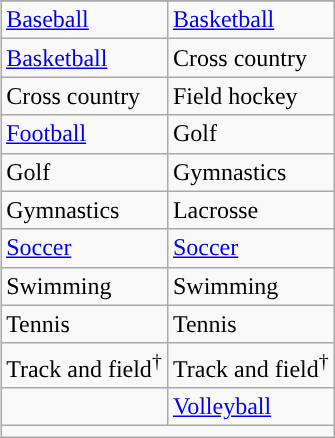<table class="wikitable" style="float:right; clear:right; margin:0 0 1em 1em;">
<tr>
</tr>
<tr>
<td><a href='#'>Baseball</a></td>
<td><a href='#'>Basketball</a></td>
</tr>
<tr>
<td><a href='#'>Basketball</a></td>
<td>Cross country</td>
</tr>
<tr>
<td>Cross country</td>
<td>Field hockey</td>
</tr>
<tr>
<td><a href='#'>Football</a></td>
<td>Golf</td>
</tr>
<tr>
<td>Golf</td>
<td>Gymnastics</td>
</tr>
<tr>
<td>Gymnastics</td>
<td>Lacrosse</td>
</tr>
<tr>
<td><a href='#'>Soccer</a></td>
<td><a href='#'>Soccer</a></td>
</tr>
<tr>
<td>Swimming</td>
<td>Swimming</td>
</tr>
<tr>
<td>Tennis</td>
<td>Tennis</td>
</tr>
<tr>
<td>Track and field<sup>†</sup></td>
<td>Track and field<sup>†</sup></td>
</tr>
<tr>
<td></td>
<td><a href='#'>Volleyball</a></td>
</tr>
<tr>
<td colspan="2"></td>
</tr>
</table>
